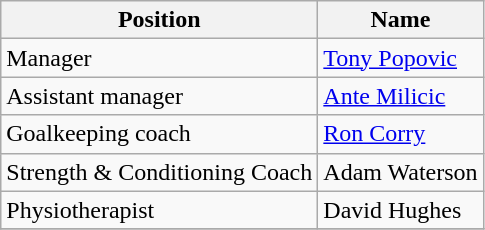<table class="wikitable">
<tr>
<th>Position</th>
<th>Name</th>
</tr>
<tr>
<td>Manager</td>
<td> <a href='#'>Tony Popovic</a></td>
</tr>
<tr>
<td>Assistant manager</td>
<td> <a href='#'>Ante Milicic</a></td>
</tr>
<tr>
<td>Goalkeeping coach</td>
<td> <a href='#'>Ron Corry</a></td>
</tr>
<tr>
<td>Strength & Conditioning Coach</td>
<td> Adam Waterson</td>
</tr>
<tr>
<td>Physiotherapist</td>
<td> David Hughes</td>
</tr>
<tr>
</tr>
</table>
